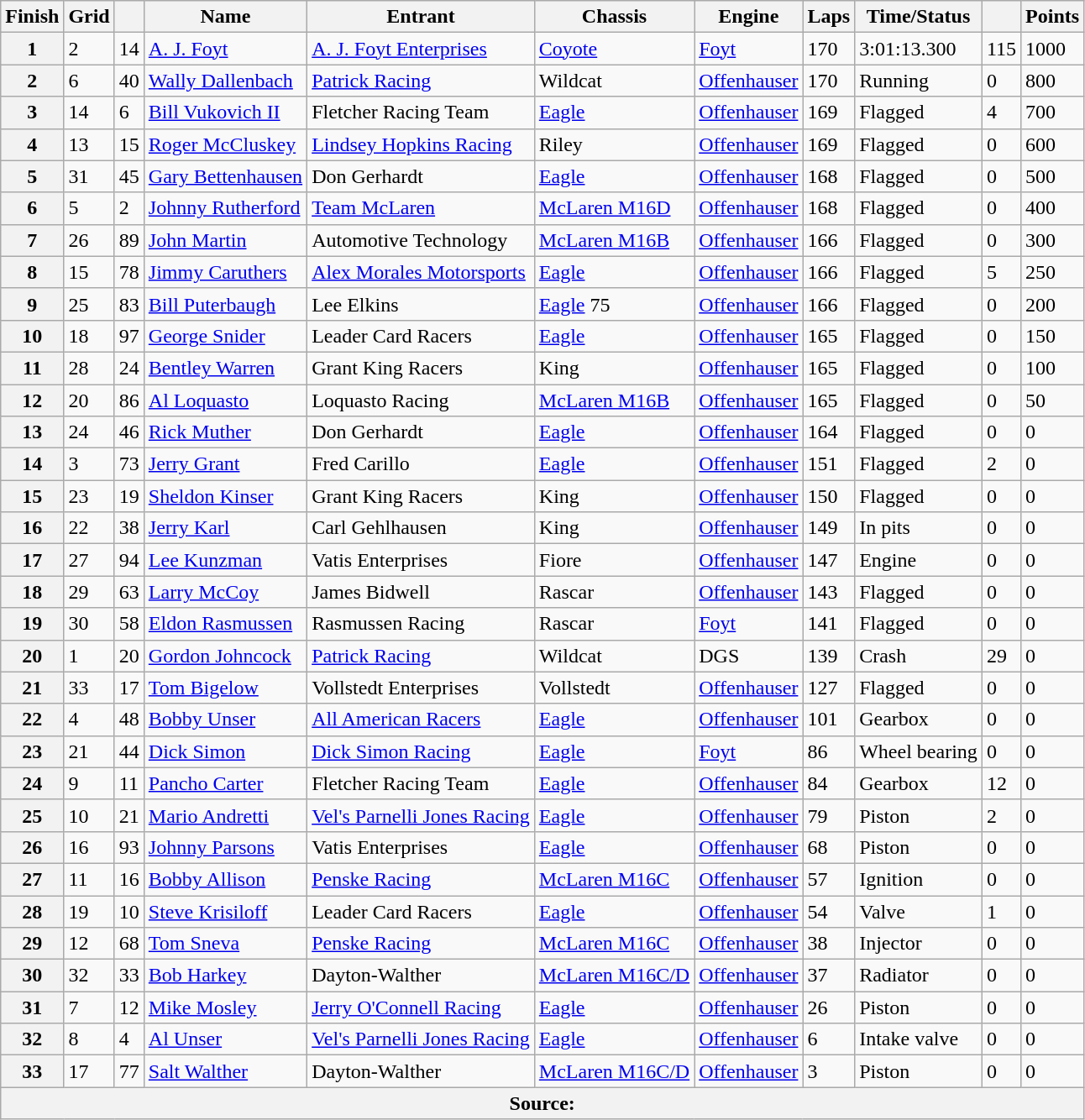<table class="wikitable">
<tr>
<th>Finish</th>
<th>Grid</th>
<th></th>
<th>Name</th>
<th>Entrant</th>
<th>Chassis</th>
<th>Engine</th>
<th>Laps</th>
<th>Time/Status</th>
<th></th>
<th>Points</th>
</tr>
<tr>
<th>1</th>
<td>2</td>
<td>14</td>
<td> <a href='#'>A. J. Foyt</a></td>
<td><a href='#'>A. J. Foyt Enterprises</a></td>
<td><a href='#'>Coyote</a></td>
<td><a href='#'>Foyt</a></td>
<td>170</td>
<td>3:01:13.300</td>
<td>115</td>
<td>1000</td>
</tr>
<tr>
<th>2</th>
<td>6</td>
<td>40</td>
<td> <a href='#'>Wally Dallenbach</a></td>
<td><a href='#'>Patrick Racing</a></td>
<td>Wildcat</td>
<td><a href='#'>Offenhauser</a></td>
<td>170</td>
<td>Running</td>
<td>0</td>
<td>800</td>
</tr>
<tr>
<th>3</th>
<td>14</td>
<td>6</td>
<td> <a href='#'>Bill Vukovich II</a></td>
<td>Fletcher Racing Team</td>
<td><a href='#'>Eagle</a></td>
<td><a href='#'>Offenhauser</a></td>
<td>169</td>
<td>Flagged</td>
<td>4</td>
<td>700</td>
</tr>
<tr>
<th>4</th>
<td>13</td>
<td>15</td>
<td> <a href='#'>Roger McCluskey</a></td>
<td><a href='#'>Lindsey Hopkins Racing</a></td>
<td>Riley</td>
<td><a href='#'>Offenhauser</a></td>
<td>169</td>
<td>Flagged</td>
<td>0</td>
<td>600</td>
</tr>
<tr>
<th>5</th>
<td>31</td>
<td>45</td>
<td> <a href='#'>Gary Bettenhausen</a></td>
<td>Don Gerhardt</td>
<td><a href='#'>Eagle</a></td>
<td><a href='#'>Offenhauser</a></td>
<td>168</td>
<td>Flagged</td>
<td>0</td>
<td>500</td>
</tr>
<tr>
<th>6</th>
<td>5</td>
<td>2</td>
<td> <a href='#'>Johnny Rutherford</a></td>
<td><a href='#'>Team McLaren</a></td>
<td><a href='#'>McLaren M16D</a></td>
<td><a href='#'>Offenhauser</a></td>
<td>168</td>
<td>Flagged</td>
<td>0</td>
<td>400</td>
</tr>
<tr>
<th>7</th>
<td>26</td>
<td>89</td>
<td> <a href='#'>John Martin</a></td>
<td>Automotive Technology</td>
<td><a href='#'>McLaren M16B</a></td>
<td><a href='#'>Offenhauser</a></td>
<td>166</td>
<td>Flagged</td>
<td>0</td>
<td>300</td>
</tr>
<tr>
<th>8</th>
<td>15</td>
<td>78</td>
<td> <a href='#'>Jimmy Caruthers</a></td>
<td><a href='#'>Alex Morales Motorsports</a></td>
<td><a href='#'>Eagle</a></td>
<td><a href='#'>Offenhauser</a></td>
<td>166</td>
<td>Flagged</td>
<td>5</td>
<td>250</td>
</tr>
<tr>
<th>9</th>
<td>25</td>
<td>83</td>
<td> <a href='#'>Bill Puterbaugh</a></td>
<td>Lee Elkins</td>
<td><a href='#'>Eagle</a> 75</td>
<td><a href='#'>Offenhauser</a></td>
<td>166</td>
<td>Flagged</td>
<td>0</td>
<td>200</td>
</tr>
<tr>
<th>10</th>
<td>18</td>
<td>97</td>
<td> <a href='#'>George Snider</a></td>
<td>Leader Card Racers</td>
<td><a href='#'>Eagle</a></td>
<td><a href='#'>Offenhauser</a></td>
<td>165</td>
<td>Flagged</td>
<td>0</td>
<td>150</td>
</tr>
<tr>
<th>11</th>
<td>28</td>
<td>24</td>
<td> <a href='#'>Bentley Warren</a></td>
<td>Grant King Racers</td>
<td>King</td>
<td><a href='#'>Offenhauser</a></td>
<td>165</td>
<td>Flagged</td>
<td>0</td>
<td>100</td>
</tr>
<tr>
<th>12</th>
<td>20</td>
<td>86</td>
<td> <a href='#'>Al Loquasto</a></td>
<td>Loquasto Racing</td>
<td><a href='#'>McLaren M16B</a></td>
<td><a href='#'>Offenhauser</a></td>
<td>165</td>
<td>Flagged</td>
<td>0</td>
<td>50</td>
</tr>
<tr>
<th>13</th>
<td>24</td>
<td>46</td>
<td> <a href='#'>Rick Muther</a></td>
<td>Don Gerhardt</td>
<td><a href='#'>Eagle</a></td>
<td><a href='#'>Offenhauser</a></td>
<td>164</td>
<td>Flagged</td>
<td>0</td>
<td>0</td>
</tr>
<tr>
<th>14</th>
<td>3</td>
<td>73</td>
<td> <a href='#'>Jerry Grant</a></td>
<td>Fred Carillo</td>
<td><a href='#'>Eagle</a></td>
<td><a href='#'>Offenhauser</a></td>
<td>151</td>
<td>Flagged</td>
<td>2</td>
<td>0</td>
</tr>
<tr>
<th>15</th>
<td>23</td>
<td>19</td>
<td> <a href='#'>Sheldon Kinser</a></td>
<td>Grant King Racers</td>
<td>King</td>
<td><a href='#'>Offenhauser</a></td>
<td>150</td>
<td>Flagged</td>
<td>0</td>
<td>0</td>
</tr>
<tr>
<th>16</th>
<td>22</td>
<td>38</td>
<td> <a href='#'>Jerry Karl</a></td>
<td>Carl Gehlhausen</td>
<td>King</td>
<td><a href='#'>Offenhauser</a></td>
<td>149</td>
<td>In pits</td>
<td>0</td>
<td>0</td>
</tr>
<tr>
<th>17</th>
<td>27</td>
<td>94</td>
<td> <a href='#'>Lee Kunzman</a></td>
<td>Vatis Enterprises</td>
<td>Fiore</td>
<td><a href='#'>Offenhauser</a></td>
<td>147</td>
<td>Engine</td>
<td>0</td>
<td>0</td>
</tr>
<tr>
<th>18</th>
<td>29</td>
<td>63</td>
<td> <a href='#'>Larry McCoy</a></td>
<td>James Bidwell</td>
<td>Rascar</td>
<td><a href='#'>Offenhauser</a></td>
<td>143</td>
<td>Flagged</td>
<td>0</td>
<td>0</td>
</tr>
<tr>
<th>19</th>
<td>30</td>
<td>58</td>
<td> <a href='#'>Eldon Rasmussen</a></td>
<td>Rasmussen Racing</td>
<td>Rascar</td>
<td><a href='#'>Foyt</a></td>
<td>141</td>
<td>Flagged</td>
<td>0</td>
<td>0</td>
</tr>
<tr>
<th>20</th>
<td>1</td>
<td>20</td>
<td> <a href='#'>Gordon Johncock</a></td>
<td><a href='#'>Patrick Racing</a></td>
<td>Wildcat</td>
<td>DGS</td>
<td>139</td>
<td>Crash</td>
<td>29</td>
<td>0</td>
</tr>
<tr>
<th>21</th>
<td>33</td>
<td>17</td>
<td> <a href='#'>Tom Bigelow</a></td>
<td>Vollstedt Enterprises</td>
<td>Vollstedt</td>
<td><a href='#'>Offenhauser</a></td>
<td>127</td>
<td>Flagged</td>
<td>0</td>
<td>0</td>
</tr>
<tr>
<th>22</th>
<td>4</td>
<td>48</td>
<td> <a href='#'>Bobby Unser</a></td>
<td><a href='#'>All American Racers</a></td>
<td><a href='#'>Eagle</a></td>
<td><a href='#'>Offenhauser</a></td>
<td>101</td>
<td>Gearbox</td>
<td>0</td>
<td>0</td>
</tr>
<tr>
<th>23</th>
<td>21</td>
<td>44</td>
<td> <a href='#'>Dick Simon</a></td>
<td><a href='#'>Dick Simon Racing</a></td>
<td><a href='#'>Eagle</a></td>
<td><a href='#'>Foyt</a></td>
<td>86</td>
<td>Wheel bearing</td>
<td>0</td>
<td>0</td>
</tr>
<tr>
<th>24</th>
<td>9</td>
<td>11</td>
<td> <a href='#'>Pancho Carter</a></td>
<td>Fletcher Racing Team</td>
<td><a href='#'>Eagle</a></td>
<td><a href='#'>Offenhauser</a></td>
<td>84</td>
<td>Gearbox</td>
<td>12</td>
<td>0</td>
</tr>
<tr>
<th>25</th>
<td>10</td>
<td>21</td>
<td> <a href='#'>Mario Andretti</a></td>
<td><a href='#'>Vel's Parnelli Jones Racing</a></td>
<td><a href='#'>Eagle</a></td>
<td><a href='#'>Offenhauser</a></td>
<td>79</td>
<td>Piston</td>
<td>2</td>
<td>0</td>
</tr>
<tr>
<th>26</th>
<td>16</td>
<td>93</td>
<td> <a href='#'>Johnny Parsons</a></td>
<td>Vatis Enterprises</td>
<td><a href='#'>Eagle</a></td>
<td><a href='#'>Offenhauser</a></td>
<td>68</td>
<td>Piston</td>
<td>0</td>
<td>0</td>
</tr>
<tr>
<th>27</th>
<td>11</td>
<td>16</td>
<td> <a href='#'>Bobby Allison</a></td>
<td><a href='#'>Penske Racing</a></td>
<td><a href='#'>McLaren M16C</a></td>
<td><a href='#'>Offenhauser</a></td>
<td>57</td>
<td>Ignition</td>
<td>0</td>
<td>0</td>
</tr>
<tr>
<th>28</th>
<td>19</td>
<td>10</td>
<td> <a href='#'>Steve Krisiloff</a></td>
<td>Leader Card Racers</td>
<td><a href='#'>Eagle</a></td>
<td><a href='#'>Offenhauser</a></td>
<td>54</td>
<td>Valve</td>
<td>1</td>
<td>0</td>
</tr>
<tr>
<th>29</th>
<td>12</td>
<td>68</td>
<td> <a href='#'>Tom Sneva</a></td>
<td><a href='#'>Penske Racing</a></td>
<td><a href='#'>McLaren M16C</a></td>
<td><a href='#'>Offenhauser</a></td>
<td>38</td>
<td>Injector</td>
<td>0</td>
<td>0</td>
</tr>
<tr>
<th>30</th>
<td>32</td>
<td>33</td>
<td> <a href='#'>Bob Harkey</a></td>
<td>Dayton-Walther</td>
<td><a href='#'>McLaren M16C/D</a></td>
<td><a href='#'>Offenhauser</a></td>
<td>37</td>
<td>Radiator</td>
<td>0</td>
<td>0</td>
</tr>
<tr>
<th>31</th>
<td>7</td>
<td>12</td>
<td> <a href='#'>Mike Mosley</a></td>
<td><a href='#'>Jerry O'Connell Racing</a></td>
<td><a href='#'>Eagle</a></td>
<td><a href='#'>Offenhauser</a></td>
<td>26</td>
<td>Piston</td>
<td>0</td>
<td>0</td>
</tr>
<tr>
<th>32</th>
<td>8</td>
<td>4</td>
<td> <a href='#'>Al Unser</a></td>
<td><a href='#'>Vel's Parnelli Jones Racing</a></td>
<td><a href='#'>Eagle</a></td>
<td><a href='#'>Offenhauser</a></td>
<td>6</td>
<td>Intake valve</td>
<td>0</td>
<td>0</td>
</tr>
<tr>
<th>33</th>
<td>17</td>
<td>77</td>
<td> <a href='#'>Salt Walther</a></td>
<td>Dayton-Walther</td>
<td><a href='#'>McLaren M16C/D</a></td>
<td><a href='#'>Offenhauser</a></td>
<td>3</td>
<td>Piston</td>
<td>0</td>
<td>0</td>
</tr>
<tr>
<th colspan=11>Source:</th>
</tr>
</table>
